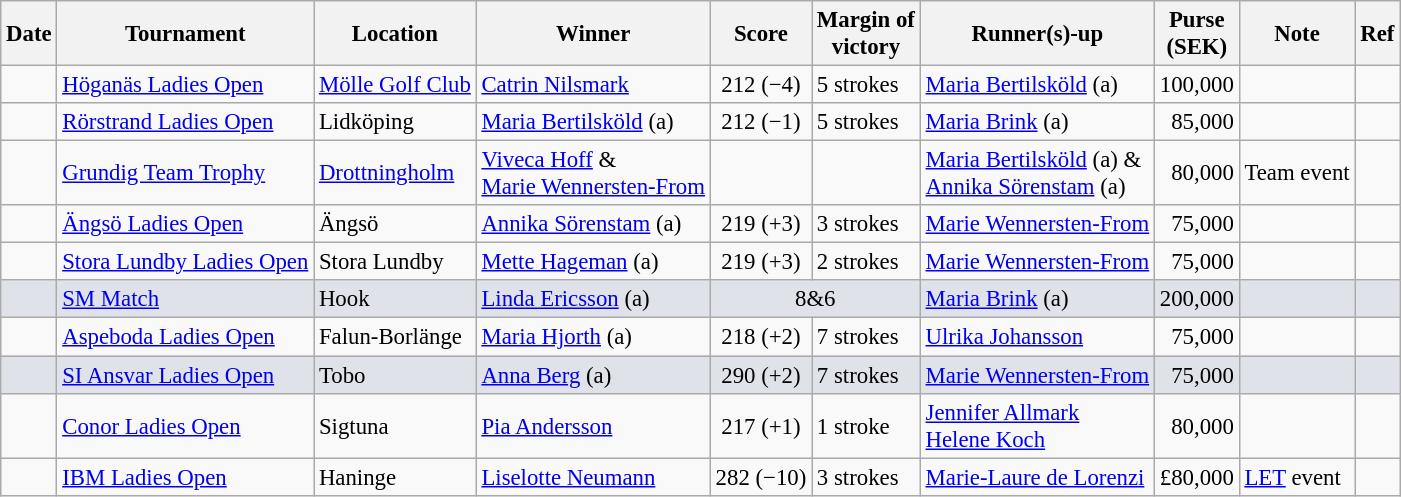<table class="wikitable" style="font-size:95%;">
<tr>
<th>Date</th>
<th>Tournament</th>
<th>Location</th>
<th>Winner</th>
<th>Score</th>
<th>Margin of<br>victory</th>
<th>Runner(s)-up</th>
<th>Purse<br>(SEK)</th>
<th>Note</th>
<th>Ref</th>
</tr>
<tr>
<td></td>
<td><a href='#'>Höganäs Ladies Open</a></td>
<td><a href='#'>Mölle Golf Club</a></td>
<td> <a href='#'>Catrin Nilsmark</a></td>
<td align=center>212 (−4)</td>
<td>5 strokes</td>
<td> <a href='#'>Maria Bertilsköld</a> (a)</td>
<td align=right>100,000</td>
<td></td>
<td></td>
</tr>
<tr>
<td></td>
<td><a href='#'>Rörstrand Ladies Open</a></td>
<td>Lidköping</td>
<td> <a href='#'>Maria Bertilsköld</a> (a)</td>
<td align=center>212 (−1)</td>
<td>5 strokes</td>
<td> <a href='#'>Maria Brink</a> (a)</td>
<td align=right>85,000</td>
<td></td>
<td></td>
</tr>
<tr>
<td></td>
<td><a href='#'>Grundig Team Trophy</a></td>
<td><a href='#'>Drottningholm</a></td>
<td> <a href='#'>Viveca Hoff</a> &<br> <a href='#'>Marie Wennersten-From</a></td>
<td align=center></td>
<td></td>
<td> <a href='#'>Maria Bertilsköld</a> (a) &<br>  <a href='#'>Annika Sörenstam</a> (a)</td>
<td align=right>80,000</td>
<td>Team event</td>
<td></td>
</tr>
<tr>
<td></td>
<td><a href='#'>Ängsö Ladies Open</a></td>
<td>Ängsö</td>
<td> <a href='#'>Annika Sörenstam</a> (a)</td>
<td align=center>219 (+3)</td>
<td>3 strokes</td>
<td> <a href='#'>Marie Wennersten-From</a></td>
<td align=right>75,000</td>
<td></td>
<td></td>
</tr>
<tr>
<td></td>
<td><a href='#'>Stora Lundby Ladies Open</a></td>
<td>Stora Lundby</td>
<td> <a href='#'>Mette Hageman</a> (a)</td>
<td align=center>219 (+3)</td>
<td>2 strokes</td>
<td> <a href='#'>Marie Wennersten-From</a></td>
<td align=right>75,000</td>
<td></td>
<td></td>
</tr>
<tr style="background:#dfe2e9;">
<td></td>
<td><a href='#'>SM Match</a></td>
<td>Hook</td>
<td> <a href='#'>Linda Ericsson</a> (a)</td>
<td colspan=2 align=center>8&6</td>
<td> <a href='#'>Maria Brink</a> (a)</td>
<td align=right>200,000</td>
<td></td>
<td></td>
</tr>
<tr>
<td></td>
<td><a href='#'>Aspeboda Ladies Open</a></td>
<td>Falun-Borlänge</td>
<td> <a href='#'>Maria Hjorth</a> (a)</td>
<td align=center>218 (+2)</td>
<td>7 strokes</td>
<td> <a href='#'>Ulrika Johansson</a></td>
<td align=right>75,000</td>
<td></td>
<td></td>
</tr>
<tr style="background:#dfe2e9;">
<td></td>
<td><a href='#'>SI Ansvar Ladies Open</a></td>
<td>Tobo</td>
<td> <a href='#'>Anna Berg</a> (a)</td>
<td align=center>290 (+2)</td>
<td>7 strokes</td>
<td> <a href='#'>Marie Wennersten-From</a></td>
<td align=right>75,000</td>
<td></td>
<td></td>
</tr>
<tr>
<td></td>
<td><a href='#'>Conor Ladies Open</a></td>
<td>Sigtuna</td>
<td> <a href='#'>Pia Andersson</a></td>
<td align=center>217 (+1)</td>
<td>1 stroke</td>
<td> <a href='#'>Jennifer Allmark</a><br> <a href='#'>Helene Koch</a></td>
<td align=right>80,000</td>
<td></td>
<td></td>
</tr>
<tr>
<td></td>
<td><a href='#'>IBM Ladies Open</a></td>
<td>Haninge</td>
<td> <a href='#'>Liselotte Neumann</a></td>
<td align=center>282 (−10)</td>
<td>3 strokes</td>
<td> <a href='#'>Marie-Laure de Lorenzi</a></td>
<td align=right>£80,000</td>
<td><a href='#'>LET</a> event</td>
<td></td>
</tr>
</table>
